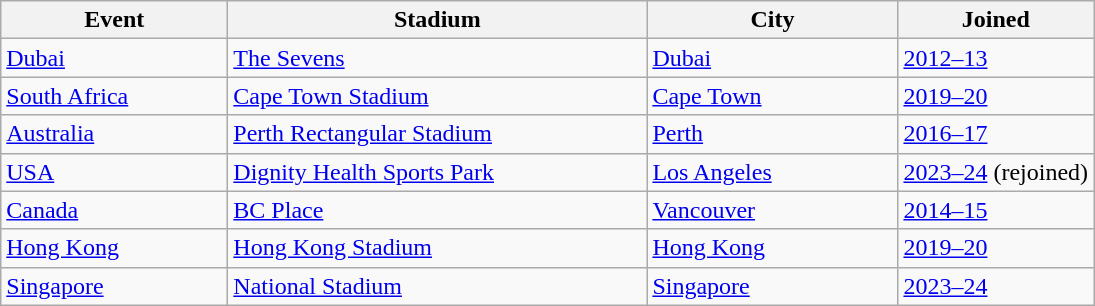<table class = "wikitable">
<tr>
<th style="width:9em;">Event</th>
<th style="width:17em;">Stadium</th>
<th style="width:10em;">City</th>
<th>Joined</th>
</tr>
<tr>
<td> <a href='#'>Dubai</a></td>
<td><a href='#'>The Sevens</a></td>
<td><a href='#'>Dubai</a></td>
<td><a href='#'>2012–13</a></td>
</tr>
<tr>
<td> <a href='#'>South Africa</a></td>
<td><a href='#'>Cape Town Stadium</a></td>
<td><a href='#'>Cape Town</a></td>
<td><a href='#'>2019–20</a></td>
</tr>
<tr>
<td> <a href='#'>Australia</a></td>
<td><a href='#'>Perth Rectangular Stadium</a></td>
<td><a href='#'>Perth</a></td>
<td><a href='#'>2016–17</a></td>
</tr>
<tr>
<td> <a href='#'>USA</a></td>
<td><a href='#'>Dignity Health Sports Park</a></td>
<td><a href='#'>Los Angeles</a></td>
<td><a href='#'>2023–24</a> (rejoined)</td>
</tr>
<tr>
<td> <a href='#'>Canada</a></td>
<td><a href='#'>BC Place</a></td>
<td><a href='#'>Vancouver</a></td>
<td><a href='#'>2014–15</a></td>
</tr>
<tr>
<td> <a href='#'>Hong Kong</a></td>
<td><a href='#'>Hong Kong Stadium</a></td>
<td><a href='#'>Hong Kong</a></td>
<td><a href='#'>2019–20</a></td>
</tr>
<tr>
<td> <a href='#'>Singapore</a></td>
<td><a href='#'>National Stadium</a></td>
<td><a href='#'>Singapore</a></td>
<td><a href='#'>2023–24</a></td>
</tr>
</table>
